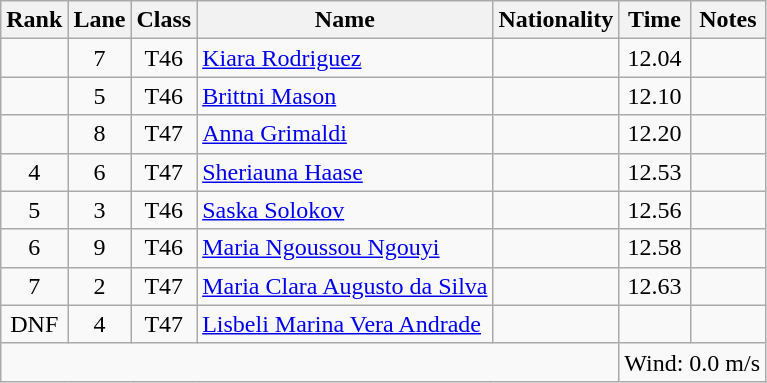<table class="wikitable sortable" style="text-align:center">
<tr>
<th>Rank</th>
<th>Lane</th>
<th>Class</th>
<th>Name</th>
<th>Nationality</th>
<th>Time</th>
<th>Notes</th>
</tr>
<tr>
<td></td>
<td>7</td>
<td>T46</td>
<td align=left><a href='#'>Kiara Rodriguez</a></td>
<td align=left></td>
<td>12.04</td>
<td></td>
</tr>
<tr>
<td></td>
<td>5</td>
<td>T46</td>
<td align=left><a href='#'>Brittni Mason</a></td>
<td align=left></td>
<td>12.10</td>
<td></td>
</tr>
<tr>
<td></td>
<td>8</td>
<td>T47</td>
<td align=left><a href='#'>Anna Grimaldi</a></td>
<td align=left></td>
<td>12.20</td>
<td></td>
</tr>
<tr>
<td>4</td>
<td>6</td>
<td>T47</td>
<td align=left><a href='#'>Sheriauna Haase</a></td>
<td align=left></td>
<td>12.53</td>
<td></td>
</tr>
<tr>
<td>5</td>
<td>3</td>
<td>T46</td>
<td align=left><a href='#'>Saska Solokov</a></td>
<td align=left></td>
<td>12.56</td>
<td></td>
</tr>
<tr>
<td>6</td>
<td>9</td>
<td>T46</td>
<td align=left><a href='#'>Maria Ngoussou Ngouyi</a></td>
<td align=left></td>
<td>12.58</td>
<td></td>
</tr>
<tr>
<td>7</td>
<td>2</td>
<td>T47</td>
<td align=left><a href='#'>Maria Clara Augusto da Silva</a></td>
<td align=left></td>
<td>12.63</td>
<td></td>
</tr>
<tr>
<td>DNF</td>
<td>4</td>
<td>T47</td>
<td align=left><a href='#'>Lisbeli Marina Vera Andrade</a></td>
<td align=left></td>
<td></td>
<td></td>
</tr>
<tr class="sortbottom">
<td colspan="5"></td>
<td colspan="2" style="text-align:left;">Wind: 0.0 m/s</td>
</tr>
</table>
